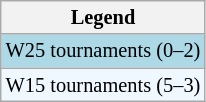<table class=wikitable style="font-size:85%">
<tr>
<th>Legend</th>
</tr>
<tr style="background:lightblue;">
<td>W25 tournaments (0–2)</td>
</tr>
<tr style="background:#f0f8ff;">
<td>W15 tournaments (5–3)</td>
</tr>
</table>
